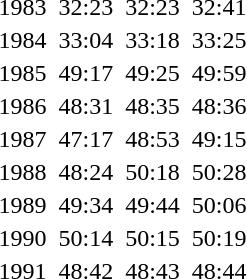<table>
<tr>
<td align="center">1983</td>
<td></td>
<td>32:23</td>
<td></td>
<td>32:23</td>
<td></td>
<td>32:41</td>
</tr>
<tr>
<td align="center">1984</td>
<td></td>
<td>33:04</td>
<td></td>
<td>33:18</td>
<td></td>
<td>33:25</td>
</tr>
<tr>
<td align="center">1985</td>
<td></td>
<td>49:17</td>
<td></td>
<td>49:25</td>
<td></td>
<td>49:59</td>
</tr>
<tr>
<td align="center">1986</td>
<td></td>
<td>48:31</td>
<td></td>
<td>48:35</td>
<td></td>
<td>48:36</td>
</tr>
<tr>
<td align="center">1987</td>
<td></td>
<td>47:17</td>
<td></td>
<td>48:53</td>
<td></td>
<td>49:15</td>
</tr>
<tr>
<td align="center">1988</td>
<td></td>
<td>48:24</td>
<td></td>
<td>50:18</td>
<td></td>
<td>50:28</td>
</tr>
<tr>
<td align="center">1989</td>
<td></td>
<td>49:34</td>
<td></td>
<td>49:44</td>
<td></td>
<td>50:06</td>
</tr>
<tr>
<td align="center">1990</td>
<td></td>
<td>50:14</td>
<td></td>
<td>50:15</td>
<td></td>
<td>50:19</td>
</tr>
<tr>
<td align="center">1991</td>
<td></td>
<td>48:42</td>
<td></td>
<td>48:43</td>
<td></td>
<td>48:44</td>
</tr>
</table>
